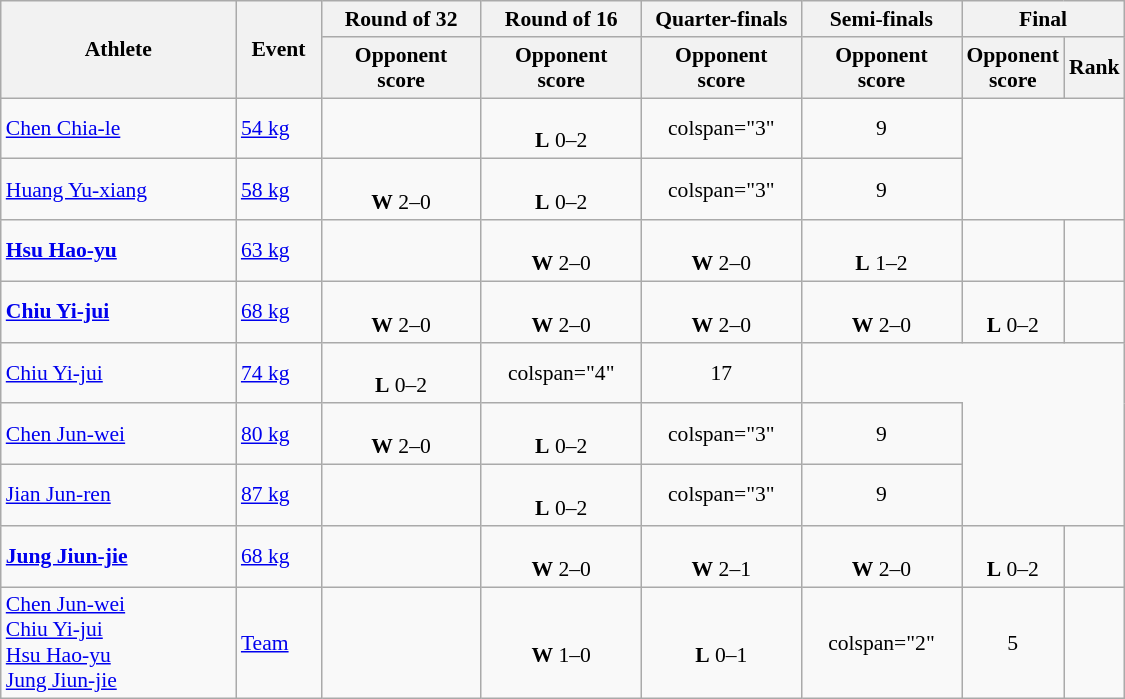<table class="wikitable" style="font-size:90%; text-align:center">
<tr>
<th rowspan="2" width="150">Athlete</th>
<th rowspan="2" width="50">Event</th>
<th width="100">Round of 32</th>
<th width="100">Round of 16</th>
<th width="100">Quarter-finals</th>
<th width="100">Semi-finals</th>
<th colspan="2" width="100">Final</th>
</tr>
<tr>
<th>Opponent<br>score</th>
<th>Opponent<br>score</th>
<th>Opponent<br>score</th>
<th>Opponent<br>score</th>
<th>Opponent<br>score</th>
<th>Rank</th>
</tr>
<tr>
<td align="left"><a href='#'>Chen Chia-le</a></td>
<td align="left"><a href='#'>54 kg</a></td>
<td></td>
<td><br><strong>L</strong> 0–2</td>
<td>colspan="3" </td>
<td>9</td>
</tr>
<tr>
<td align="left"><a href='#'>Huang Yu-xiang</a></td>
<td align="left"><a href='#'>58 kg</a></td>
<td><br><strong>W</strong> 2–0</td>
<td><br><strong>L</strong> 0–2</td>
<td>colspan="3" </td>
<td>9</td>
</tr>
<tr>
<td align="left"><strong><a href='#'>Hsu Hao-yu</a></strong></td>
<td align="left"><a href='#'>63 kg</a></td>
<td></td>
<td><br><strong>W</strong> 2–0</td>
<td><br><strong>W</strong> 2–0</td>
<td><br><strong>L</strong> 1–2</td>
<td></td>
<td></td>
</tr>
<tr>
<td align="left"><strong><a href='#'>Chiu Yi-jui</a></strong></td>
<td align="left"><a href='#'>68 kg</a></td>
<td><br><strong>W</strong> 2–0</td>
<td><br><strong>W</strong> 2–0</td>
<td><br><strong>W</strong> 2–0</td>
<td><br><strong>W</strong> 2–0</td>
<td><br><strong>L</strong> 0–2</td>
<td></td>
</tr>
<tr>
<td align="left"><a href='#'>Chiu Yi-jui</a></td>
<td align="left"><a href='#'>74 kg</a></td>
<td><br><strong>L</strong> 0–2</td>
<td>colspan="4" </td>
<td>17</td>
</tr>
<tr>
<td align="left"><a href='#'>Chen Jun-wei</a></td>
<td align="left"><a href='#'>80 kg</a></td>
<td><br><strong>W</strong> 2–0</td>
<td><br><strong>L</strong> 0–2</td>
<td>colspan="3" </td>
<td>9</td>
</tr>
<tr>
<td align="left"><a href='#'>Jian Jun-ren</a></td>
<td align="left"><a href='#'>87 kg</a></td>
<td></td>
<td><br><strong>L</strong> 0–2</td>
<td>colspan="3" </td>
<td>9</td>
</tr>
<tr>
<td align="left"><strong><a href='#'>Jung Jiun-jie</a></strong></td>
<td align="left"><a href='#'>68 kg</a></td>
<td></td>
<td><br><strong>W</strong> 2–0</td>
<td><br><strong>W</strong> 2–1</td>
<td><br><strong>W</strong> 2–0</td>
<td><br><strong>L</strong> 0–2</td>
<td></td>
</tr>
<tr>
<td align="left"><a href='#'>Chen Jun-wei</a><br><a href='#'>Chiu Yi-jui</a><br><a href='#'>Hsu Hao-yu</a><br><a href='#'>Jung Jiun-jie</a></td>
<td align="left"><a href='#'>Team</a></td>
<td></td>
<td><br><strong>W</strong> 1–0</td>
<td><br><strong>L</strong> 0–1</td>
<td>colspan="2" </td>
<td>5</td>
</tr>
</table>
